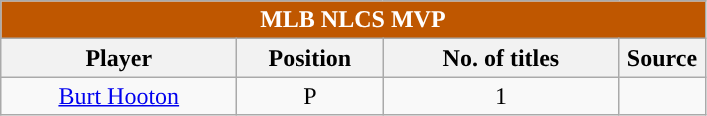<table class="wikitable" style="text-align:center">
<tr>
<td colspan="5" style= "background: #BF5700; color:white"><strong>MLB NLCS MVP</strong></td>
</tr>
<tr>
<th style="width:150px; ">Player</th>
<th style="width:90px; ">Position</th>
<th style="width:150px; ">No. of titles</th>
<th style="width:50px; ">Source</th>
</tr>
<tr>
<td><a href='#'>Burt Hooton</a></td>
<td>P</td>
<td>1</td>
<td></td>
</tr>
</table>
